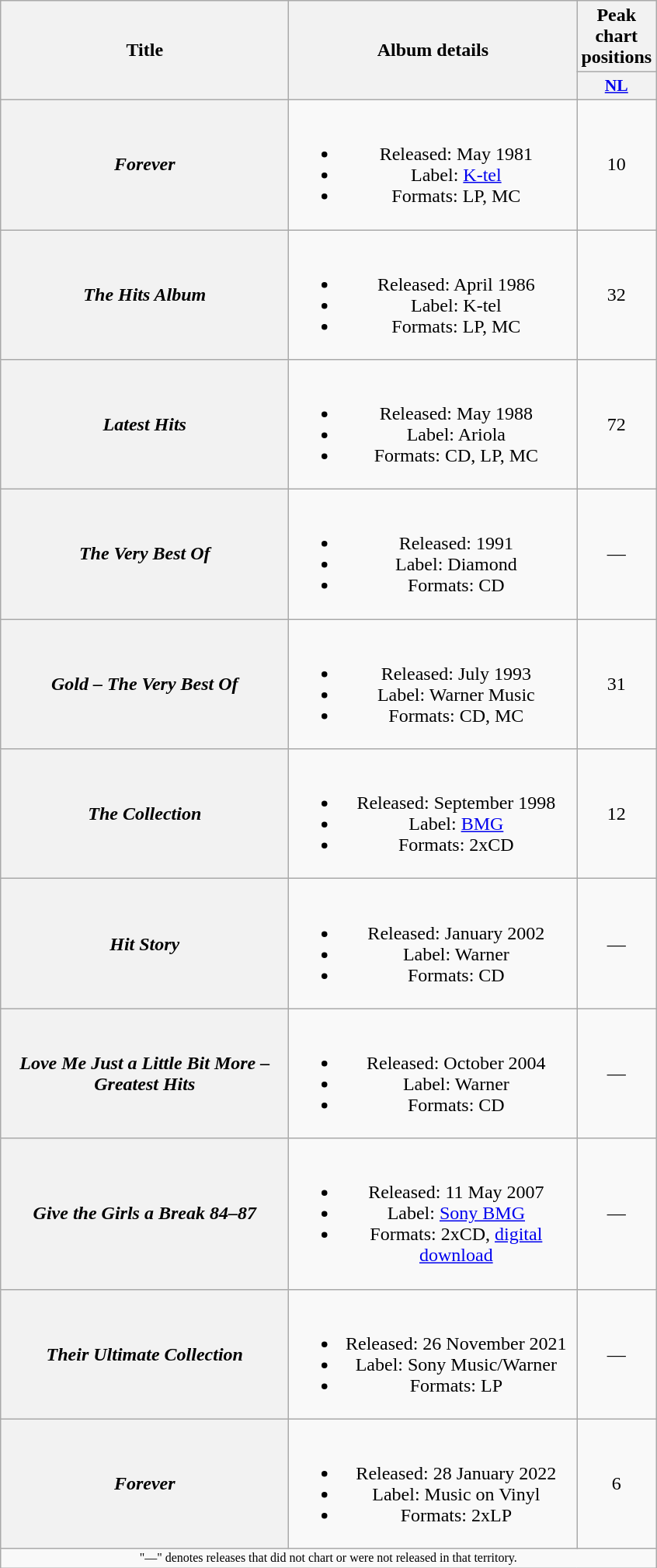<table class="wikitable plainrowheaders" style="text-align:center;">
<tr>
<th rowspan="2" scope="col" style="width:15em;">Title</th>
<th rowspan="2" scope="col" style="width:15em;">Album details</th>
<th>Peak chart positions</th>
</tr>
<tr>
<th scope="col" style="width:2em;font-size:90%;"><a href='#'>NL</a><br></th>
</tr>
<tr>
<th scope="row"><em>Forever</em></th>
<td><br><ul><li>Released: May 1981</li><li>Label: <a href='#'>K-tel</a></li><li>Formats: LP, MC</li></ul></td>
<td>10</td>
</tr>
<tr>
<th scope="row"><em>The Hits Album</em></th>
<td><br><ul><li>Released: April 1986</li><li>Label: K-tel</li><li>Formats: LP, MC</li></ul></td>
<td>32</td>
</tr>
<tr>
<th scope="row"><em>Latest Hits</em></th>
<td><br><ul><li>Released: May 1988</li><li>Label: Ariola</li><li>Formats: CD, LP, MC</li></ul></td>
<td>72</td>
</tr>
<tr>
<th scope="row"><em>The Very Best Of</em></th>
<td><br><ul><li>Released: 1991</li><li>Label: Diamond</li><li>Formats: CD</li></ul></td>
<td>—</td>
</tr>
<tr>
<th scope="row"><em>Gold – The Very Best Of</em></th>
<td><br><ul><li>Released: July 1993</li><li>Label: Warner Music</li><li>Formats: CD, MC</li></ul></td>
<td>31</td>
</tr>
<tr>
<th scope="row"><em>The Collection</em></th>
<td><br><ul><li>Released: September 1998</li><li>Label: <a href='#'>BMG</a></li><li>Formats: 2xCD</li></ul></td>
<td>12</td>
</tr>
<tr>
<th scope="row"><em>Hit Story</em></th>
<td><br><ul><li>Released: January 2002</li><li>Label: Warner</li><li>Formats: CD</li></ul></td>
<td>—</td>
</tr>
<tr>
<th scope="row"><em>Love Me Just a Little Bit More – Greatest Hits</em></th>
<td><br><ul><li>Released: October 2004</li><li>Label: Warner</li><li>Formats: CD</li></ul></td>
<td>—</td>
</tr>
<tr>
<th scope="row"><em>Give the Girls a Break 84–87</em></th>
<td><br><ul><li>Released: 11 May 2007</li><li>Label: <a href='#'>Sony BMG</a></li><li>Formats: 2xCD, <a href='#'>digital download</a></li></ul></td>
<td>—</td>
</tr>
<tr>
<th scope="row"><em>Their Ultimate Collection</em></th>
<td><br><ul><li>Released: 26 November 2021</li><li>Label: Sony Music/Warner</li><li>Formats: LP</li></ul></td>
<td>—</td>
</tr>
<tr>
<th scope="row"><em>Forever</em></th>
<td><br><ul><li>Released: 28 January 2022</li><li>Label: Music on Vinyl</li><li>Formats: 2xLP</li></ul></td>
<td>6</td>
</tr>
<tr>
<td colspan="3" style="font-size:8pt">"—" denotes releases that did not chart or were not released in that territory.</td>
</tr>
</table>
